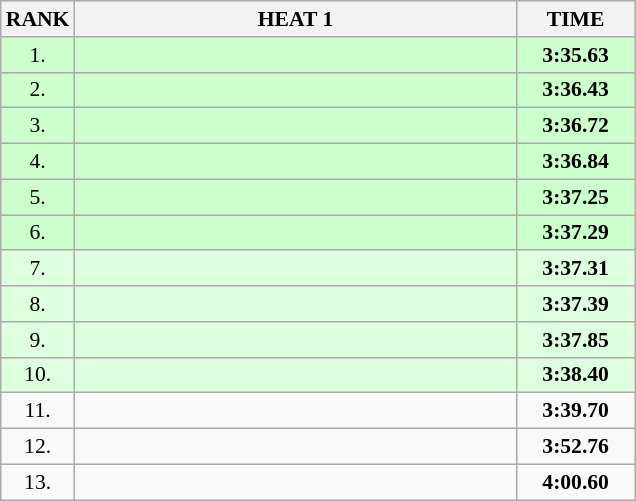<table class="wikitable" style="border-collapse: collapse; font-size: 90%;">
<tr>
<th>RANK</th>
<th style="width: 20em">HEAT 1</th>
<th style="width: 5em">TIME</th>
</tr>
<tr style="background:#ccffcc;">
<td align="center">1.</td>
<td></td>
<td align="center"><strong>3:35.63</strong></td>
</tr>
<tr style="background:#ccffcc;">
<td align="center">2.</td>
<td></td>
<td align="center"><strong>3:36.43</strong></td>
</tr>
<tr style="background:#ccffcc;">
<td align="center">3.</td>
<td></td>
<td align="center"><strong>3:36.72</strong></td>
</tr>
<tr style="background:#ccffcc;">
<td align="center">4.</td>
<td></td>
<td align="center"><strong>3:36.84</strong></td>
</tr>
<tr style="background:#ccffcc;">
<td align="center">5.</td>
<td></td>
<td align="center"><strong>3:37.25</strong></td>
</tr>
<tr style="background:#ccffcc;">
<td align="center">6.</td>
<td></td>
<td align="center"><strong>3:37.29</strong></td>
</tr>
<tr style="background:#ddffdd;">
<td align="center">7.</td>
<td></td>
<td align="center"><strong>3:37.31</strong></td>
</tr>
<tr style="background:#ddffdd;">
<td align="center">8.</td>
<td></td>
<td align="center"><strong>3:37.39</strong></td>
</tr>
<tr style="background:#ddffdd;">
<td align="center">9.</td>
<td></td>
<td align="center"><strong>3:37.85</strong></td>
</tr>
<tr style="background:#ddffdd;">
<td align="center">10.</td>
<td></td>
<td align="center"><strong>3:38.40</strong></td>
</tr>
<tr>
<td align="center">11.</td>
<td></td>
<td align="center"><strong>3:39.70</strong></td>
</tr>
<tr>
<td align="center">12.</td>
<td></td>
<td align="center"><strong>3:52.76</strong></td>
</tr>
<tr>
<td align="center">13.</td>
<td></td>
<td align="center"><strong>4:00.60</strong></td>
</tr>
</table>
